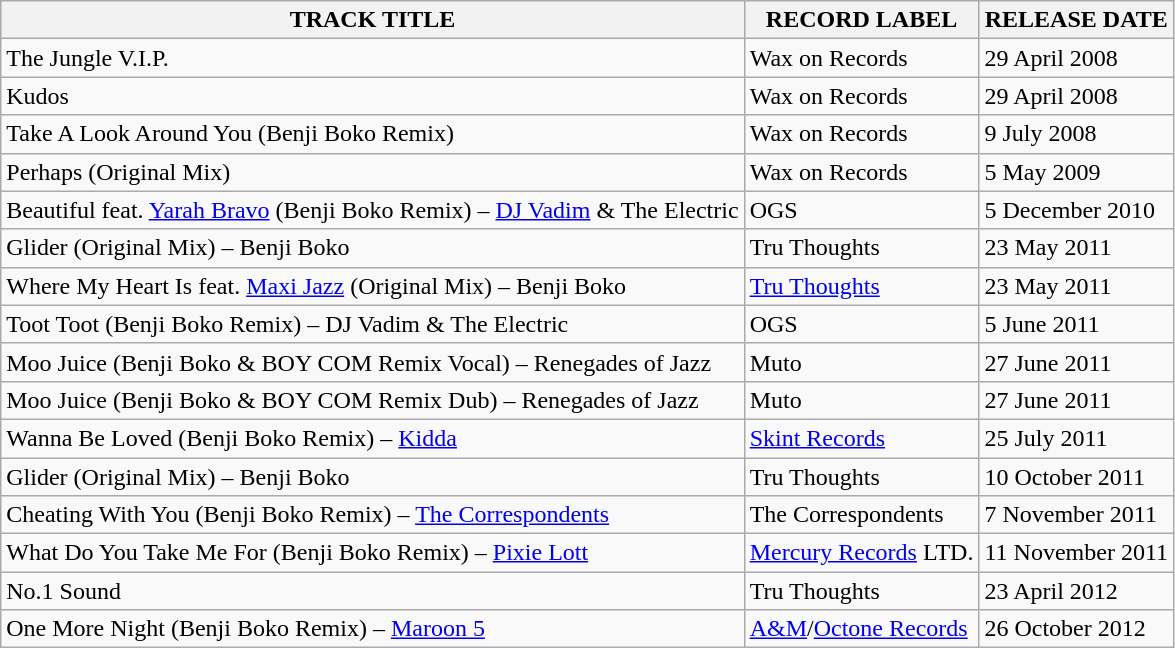<table class="wikitable">
<tr>
<th>TRACK TITLE</th>
<th>RECORD LABEL</th>
<th>RELEASE DATE</th>
</tr>
<tr>
<td>The Jungle V.I.P.</td>
<td>Wax on Records</td>
<td>29 April 2008</td>
</tr>
<tr>
<td>Kudos</td>
<td>Wax on Records</td>
<td>29 April 2008</td>
</tr>
<tr>
<td>Take A Look Around You (Benji Boko Remix)</td>
<td>Wax on Records</td>
<td>9 July 2008</td>
</tr>
<tr>
<td>Perhaps (Original Mix)</td>
<td>Wax on Records</td>
<td>5 May 2009</td>
</tr>
<tr>
<td>Beautiful feat. <a href='#'>Yarah Bravo</a> (Benji Boko Remix) – <a href='#'>DJ Vadim</a> & The Electric</td>
<td>OGS</td>
<td>5 December 2010</td>
</tr>
<tr>
<td>Glider (Original Mix) – Benji Boko</td>
<td>Tru Thoughts</td>
<td>23 May 2011</td>
</tr>
<tr>
<td>Where My Heart Is feat. <a href='#'>Maxi Jazz</a> (Original Mix) – Benji Boko</td>
<td><a href='#'>Tru Thoughts</a></td>
<td>23 May 2011</td>
</tr>
<tr>
<td>Toot Toot (Benji Boko Remix) – DJ Vadim & The Electric</td>
<td>OGS</td>
<td>5 June 2011</td>
</tr>
<tr>
<td>Moo Juice (Benji Boko & BOY COM Remix Vocal) – Renegades of Jazz</td>
<td>Muto</td>
<td>27 June 2011</td>
</tr>
<tr>
<td>Moo Juice (Benji Boko & BOY COM Remix Dub) – Renegades of Jazz</td>
<td>Muto</td>
<td>27 June 2011</td>
</tr>
<tr>
<td>Wanna Be Loved (Benji Boko Remix) – <a href='#'>Kidda</a></td>
<td><a href='#'>Skint Records</a></td>
<td>25 July 2011</td>
</tr>
<tr>
<td>Glider (Original Mix) – Benji Boko</td>
<td>Tru Thoughts</td>
<td>10 October 2011</td>
</tr>
<tr>
<td>Cheating With You (Benji Boko Remix) – <a href='#'>The Correspondents</a></td>
<td>The Correspondents</td>
<td>7 November 2011</td>
</tr>
<tr>
<td>What Do You Take Me For (Benji Boko Remix) – <a href='#'>Pixie Lott</a></td>
<td><a href='#'>Mercury Records</a> LTD.</td>
<td>11 November 2011</td>
</tr>
<tr>
<td>No.1 Sound</td>
<td>Tru Thoughts</td>
<td>23 April 2012</td>
</tr>
<tr>
<td>One More Night (Benji Boko Remix) – <a href='#'>Maroon 5</a></td>
<td><a href='#'>A&M</a>/<a href='#'>Octone Records</a></td>
<td>26 October 2012</td>
</tr>
</table>
